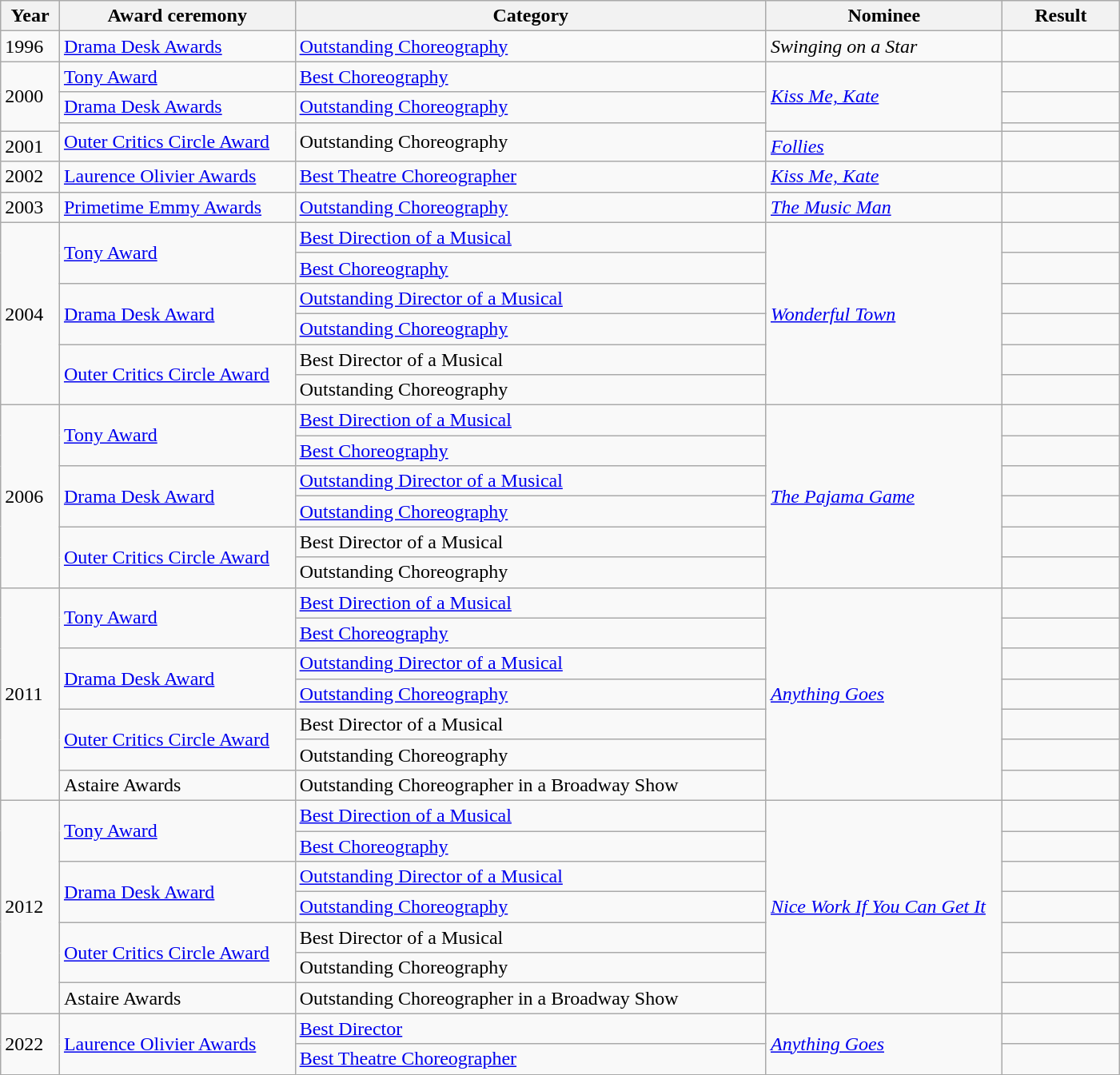<table class="wikitable">
<tr>
<th width="5%">Year</th>
<th width="20%">Award ceremony</th>
<th width="40%">Category</th>
<th width="20%">Nominee</th>
<th width="10%">Result</th>
</tr>
<tr>
<td>1996</td>
<td><a href='#'>Drama Desk Awards</a></td>
<td><a href='#'>Outstanding Choreography</a></td>
<td><em>Swinging on a Star</em></td>
<td></td>
</tr>
<tr>
<td rowspan=3>2000</td>
<td><a href='#'>Tony Award</a></td>
<td><a href='#'>Best Choreography</a></td>
<td rowspan=3><em><a href='#'>Kiss Me, Kate</a></em></td>
<td></td>
</tr>
<tr>
<td><a href='#'>Drama Desk Awards</a></td>
<td><a href='#'>Outstanding Choreography</a></td>
<td></td>
</tr>
<tr>
<td rowspan=2><a href='#'>Outer Critics Circle Award</a></td>
<td rowspan=2>Outstanding Choreography</td>
<td></td>
</tr>
<tr>
<td>2001</td>
<td><em><a href='#'>Follies</a></em></td>
<td></td>
</tr>
<tr>
<td>2002</td>
<td><a href='#'>Laurence Olivier Awards</a></td>
<td><a href='#'>Best Theatre Choreographer</a></td>
<td><em><a href='#'>Kiss Me, Kate</a></em></td>
<td></td>
</tr>
<tr>
<td>2003</td>
<td><a href='#'>Primetime Emmy Awards</a></td>
<td><a href='#'>Outstanding Choreography</a></td>
<td><em><a href='#'>The Music Man</a></em></td>
<td></td>
</tr>
<tr>
<td rowspan="6">2004</td>
<td rowspan=2><a href='#'>Tony Award</a></td>
<td><a href='#'>Best Direction of a Musical</a></td>
<td rowspan="6"><em><a href='#'>Wonderful Town</a></em></td>
<td></td>
</tr>
<tr>
<td><a href='#'>Best Choreography</a></td>
<td></td>
</tr>
<tr>
<td rowspan=2><a href='#'>Drama Desk Award</a></td>
<td><a href='#'>Outstanding Director of a Musical</a></td>
<td></td>
</tr>
<tr>
<td><a href='#'>Outstanding Choreography</a></td>
<td></td>
</tr>
<tr>
<td rowspan=2><a href='#'>Outer Critics Circle Award</a></td>
<td>Best Director of a Musical</td>
<td></td>
</tr>
<tr>
<td>Outstanding Choreography</td>
<td></td>
</tr>
<tr>
<td rowspan="6">2006</td>
<td rowspan=2><a href='#'>Tony Award</a></td>
<td><a href='#'>Best Direction of a Musical</a></td>
<td rowspan="6"><em><a href='#'>The Pajama Game</a></em></td>
<td></td>
</tr>
<tr>
<td><a href='#'>Best Choreography</a></td>
<td></td>
</tr>
<tr>
<td rowspan=2><a href='#'>Drama Desk Award</a></td>
<td><a href='#'>Outstanding Director of a Musical</a></td>
<td></td>
</tr>
<tr>
<td><a href='#'>Outstanding Choreography</a></td>
<td></td>
</tr>
<tr>
<td rowspan=2><a href='#'>Outer Critics Circle Award</a></td>
<td>Best Director of a Musical</td>
<td></td>
</tr>
<tr>
<td>Outstanding Choreography</td>
<td></td>
</tr>
<tr>
<td rowspan="7">2011</td>
<td rowspan=2><a href='#'>Tony Award</a></td>
<td><a href='#'>Best Direction of a Musical</a></td>
<td rowspan="7"><em><a href='#'>Anything Goes</a></em></td>
<td></td>
</tr>
<tr>
<td><a href='#'>Best Choreography</a></td>
<td></td>
</tr>
<tr>
<td rowspan=2><a href='#'>Drama Desk Award</a></td>
<td><a href='#'>Outstanding Director of a Musical</a></td>
<td></td>
</tr>
<tr>
<td><a href='#'>Outstanding Choreography</a></td>
<td></td>
</tr>
<tr>
<td rowspan=2><a href='#'>Outer Critics Circle Award</a></td>
<td>Best Director of a Musical</td>
<td></td>
</tr>
<tr>
<td>Outstanding Choreography</td>
<td></td>
</tr>
<tr>
<td>Astaire Awards</td>
<td>Outstanding Choreographer in a Broadway Show</td>
<td></td>
</tr>
<tr>
<td rowspan="7">2012</td>
<td rowspan=2><a href='#'>Tony Award</a></td>
<td><a href='#'>Best Direction of a Musical</a></td>
<td rowspan="7"><em><a href='#'>Nice Work If You Can Get It</a></em></td>
<td></td>
</tr>
<tr>
<td><a href='#'>Best Choreography</a></td>
<td></td>
</tr>
<tr>
<td rowspan=2><a href='#'>Drama Desk Award</a></td>
<td><a href='#'>Outstanding Director of a Musical</a></td>
<td></td>
</tr>
<tr>
<td><a href='#'>Outstanding Choreography</a></td>
<td></td>
</tr>
<tr>
<td rowspan=2><a href='#'>Outer Critics Circle Award</a></td>
<td>Best Director of a Musical</td>
<td></td>
</tr>
<tr>
<td>Outstanding Choreography</td>
<td></td>
</tr>
<tr>
<td>Astaire Awards</td>
<td>Outstanding Choreographer in a Broadway Show</td>
<td></td>
</tr>
<tr>
<td rowspan="2">2022</td>
<td rowspan=2><a href='#'>Laurence Olivier Awards</a></td>
<td><a href='#'>Best Director</a></td>
<td rowspan="2"><em><a href='#'>Anything Goes</a></em></td>
<td></td>
</tr>
<tr>
<td><a href='#'>Best Theatre Choreographer</a></td>
<td></td>
</tr>
</table>
